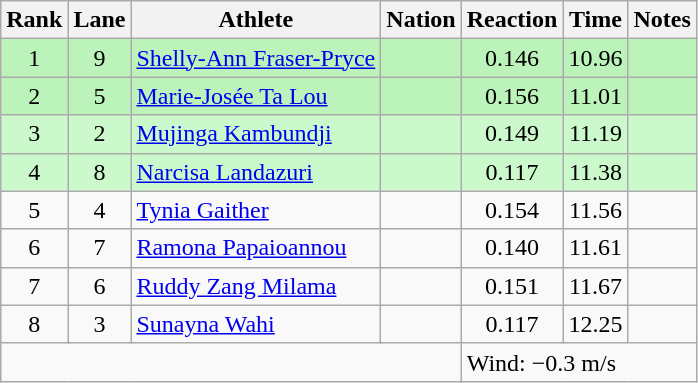<table class="wikitable sortable" style="text-align:center">
<tr>
<th>Rank</th>
<th>Lane</th>
<th>Athlete</th>
<th>Nation</th>
<th>Reaction</th>
<th>Time</th>
<th>Notes</th>
</tr>
<tr bgcolor=#bbf3bb>
<td>1</td>
<td>9</td>
<td align=left><a href='#'>Shelly-Ann Fraser-Pryce</a></td>
<td align=left></td>
<td>0.146</td>
<td>10.96</td>
<td></td>
</tr>
<tr bgcolor=#bbf3bb>
<td>2</td>
<td>5</td>
<td align=left><a href='#'>Marie-Josée Ta Lou</a></td>
<td align=left></td>
<td>0.156</td>
<td>11.01</td>
<td></td>
</tr>
<tr bgcolor=#ccf9cc>
<td>3</td>
<td>2</td>
<td align=left><a href='#'>Mujinga Kambundji</a></td>
<td align=left></td>
<td>0.149</td>
<td>11.19</td>
<td></td>
</tr>
<tr bgcolor=#ccf9cc>
<td>4</td>
<td>8</td>
<td align=left><a href='#'>Narcisa Landazuri</a></td>
<td align=left></td>
<td>0.117</td>
<td>11.38</td>
<td></td>
</tr>
<tr>
<td>5</td>
<td>4</td>
<td align=left><a href='#'>Tynia Gaither</a></td>
<td align=left></td>
<td>0.154</td>
<td>11.56</td>
<td></td>
</tr>
<tr>
<td>6</td>
<td>7</td>
<td align=left><a href='#'>Ramona Papaioannou</a></td>
<td align=left></td>
<td>0.140</td>
<td>11.61</td>
<td></td>
</tr>
<tr>
<td>7</td>
<td>6</td>
<td align=left><a href='#'>Ruddy Zang Milama</a></td>
<td align=left></td>
<td>0.151</td>
<td>11.67</td>
<td></td>
</tr>
<tr>
<td>8</td>
<td>3</td>
<td align=left><a href='#'>Sunayna Wahi</a></td>
<td align=left></td>
<td>0.117</td>
<td>12.25</td>
<td></td>
</tr>
<tr class="sortbottom">
<td colspan=4></td>
<td colspan="3" style="text-align:left;">Wind: −0.3 m/s</td>
</tr>
</table>
